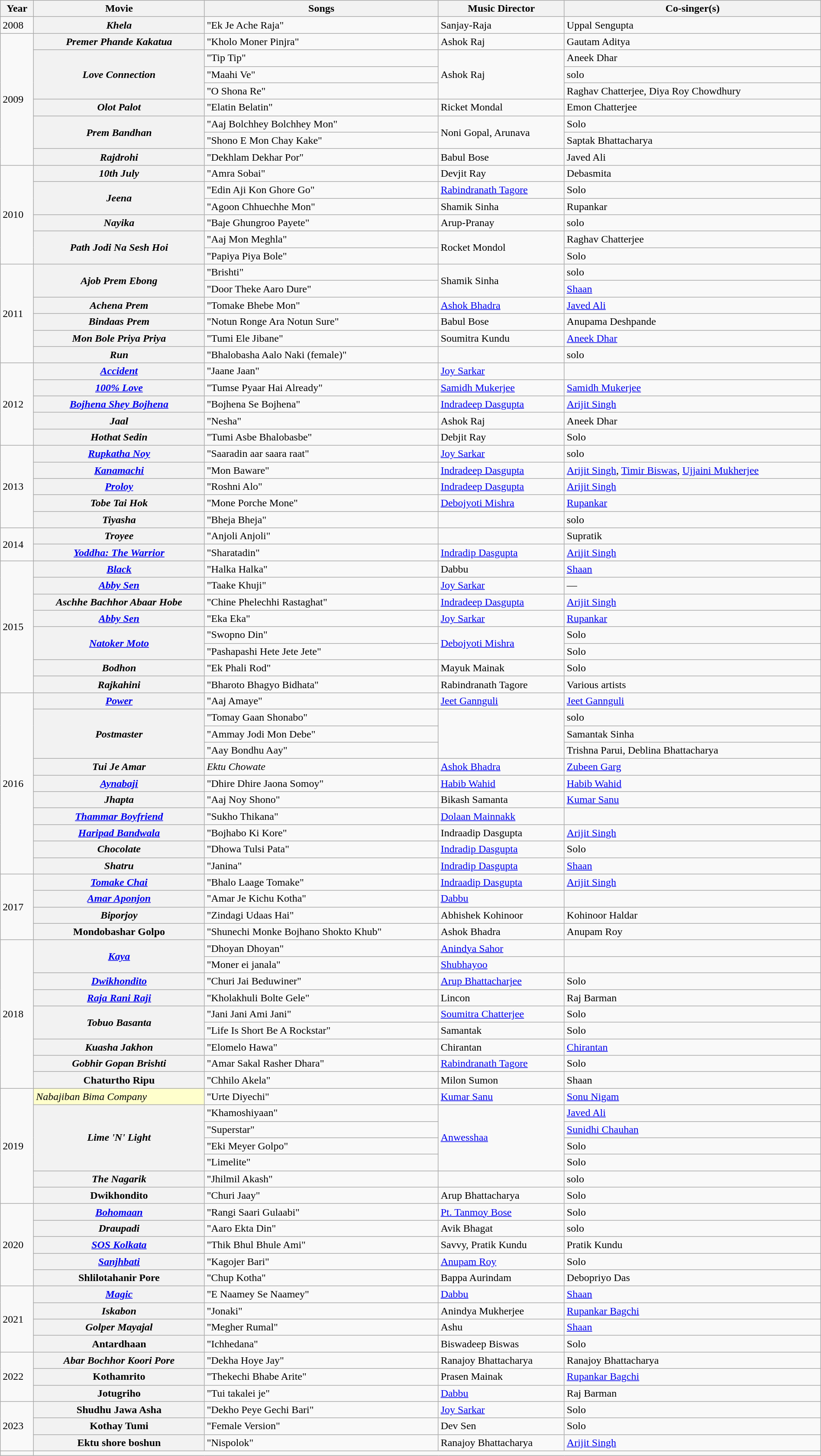<table class="wikitable sortable" style="width:100%;">
<tr>
<th>Year</th>
<th>Movie</th>
<th>Songs</th>
<th>Music Director</th>
<th>Co-singer(s)</th>
</tr>
<tr>
<td>2008</td>
<th><em>Khela</em></th>
<td>"Ek Je Ache Raja"</td>
<td>Sanjay-Raja</td>
<td>Uppal Sengupta</td>
</tr>
<tr>
<td rowspan=8>2009</td>
<th><em>Premer Phande Kakatua</em></th>
<td>"Kholo Moner Pinjra"</td>
<td>Ashok Raj</td>
<td>Gautam Aditya</td>
</tr>
<tr>
<th rowspan=3><em>Love Connection</em></th>
<td>"Tip Tip"</td>
<td rowspan=3>Ashok Raj</td>
<td>Aneek Dhar</td>
</tr>
<tr>
<td>"Maahi Ve"</td>
<td>solo</td>
</tr>
<tr>
<td>"O Shona Re"</td>
<td>Raghav Chatterjee, Diya Roy Chowdhury</td>
</tr>
<tr>
<th><em>Olot Palot</em></th>
<td>"Elatin Belatin"</td>
<td>Ricket Mondal</td>
<td>Emon Chatterjee</td>
</tr>
<tr>
<th rowspan=2><em>Prem Bandhan</em></th>
<td>"Aaj Bolchhey Bolchhey Mon"</td>
<td rowspan=2>Noni Gopal, Arunava</td>
<td>Solo</td>
</tr>
<tr>
<td>"Shono E Mon Chay Kake"</td>
<td>Saptak Bhattacharya</td>
</tr>
<tr>
<th><em>Rajdrohi</em></th>
<td>"Dekhlam Dekhar Por"</td>
<td>Babul Bose</td>
<td>Javed Ali</td>
</tr>
<tr>
<td rowspan=6>2010</td>
<th><em>10th July</em></th>
<td>"Amra Sobai"</td>
<td>Devjit Ray</td>
<td>Debasmita</td>
</tr>
<tr>
<th rowspan=2><em>Jeena</em></th>
<td>"Edin Aji Kon Ghore Go"</td>
<td><a href='#'>Rabindranath Tagore</a></td>
<td>Solo</td>
</tr>
<tr>
<td>"Agoon Chhuechhe Mon"</td>
<td>Shamik Sinha</td>
<td>Rupankar</td>
</tr>
<tr>
<th><em>Nayika</em></th>
<td>"Baje Ghungroo Payete"</td>
<td>Arup-Pranay</td>
<td>solo</td>
</tr>
<tr>
<th rowspan=2><em>Path Jodi Na Sesh Hoi</em></th>
<td>"Aaj Mon Meghla"</td>
<td rowspan=2>Rocket Mondol</td>
<td rowspan=1>Raghav Chatterjee</td>
</tr>
<tr>
<td>"Papiya Piya Bole"</td>
<td>Solo</td>
</tr>
<tr>
<td rowspan=6>2011</td>
<th rowspan="2"><em>Ajob Prem Ebong</em></th>
<td>"Brishti"</td>
<td rowspan="2">Shamik Sinha</td>
<td>solo</td>
</tr>
<tr>
<td>"Door Theke Aaro Dure"</td>
<td><a href='#'>Shaan</a></td>
</tr>
<tr>
<th><em>Achena Prem</em></th>
<td>"Tomake Bhebe Mon"</td>
<td><a href='#'>Ashok Bhadra</a></td>
<td><a href='#'>Javed Ali</a></td>
</tr>
<tr>
<th><em>Bindaas Prem</em></th>
<td>"Notun Ronge Ara Notun Sure"</td>
<td>Babul Bose</td>
<td>Anupama Deshpande</td>
</tr>
<tr>
<th><em>Mon Bole Priya Priya</em></th>
<td>"Tumi Ele Jibane"</td>
<td>Soumitra Kundu</td>
<td><a href='#'>Aneek Dhar</a></td>
</tr>
<tr>
<th><em>Run</em></th>
<td>"Bhalobasha Aalo Naki (female)"</td>
<td></td>
<td>solo</td>
</tr>
<tr>
<td rowspan=5>2012</td>
<th><em><a href='#'>Accident</a></em></th>
<td>"Jaane Jaan"</td>
<td><a href='#'>Joy Sarkar</a></td>
<td></td>
</tr>
<tr>
<th><em><a href='#'>100% Love</a></em></th>
<td>"Tumse Pyaar Hai Already"</td>
<td><a href='#'>Samidh Mukerjee</a></td>
<td><a href='#'>Samidh Mukerjee</a></td>
</tr>
<tr>
<th><em><a href='#'>Bojhena Shey Bojhena</a></em></th>
<td>"Bojhena Se Bojhena"</td>
<td><a href='#'>Indradeep Dasgupta</a></td>
<td><a href='#'>Arijit Singh</a></td>
</tr>
<tr>
<th><em>Jaal</em></th>
<td>"Nesha"</td>
<td>Ashok Raj</td>
<td>Aneek Dhar</td>
</tr>
<tr>
<th><em>Hothat Sedin</em></th>
<td>"Tumi Asbe Bhalobasbe"</td>
<td>Debjit Ray</td>
<td>Solo</td>
</tr>
<tr>
<td rowspan=5>2013</td>
<th><em><a href='#'>Rupkatha Noy</a></em></th>
<td>"Saaradin aar saara raat"</td>
<td><a href='#'>Joy Sarkar</a></td>
<td>solo</td>
</tr>
<tr>
<th><em><a href='#'>Kanamachi</a></em></th>
<td>"Mon Baware"</td>
<td><a href='#'>Indradeep Dasgupta</a></td>
<td><a href='#'>Arijit Singh</a>, <a href='#'>Timir Biswas</a>, <a href='#'>Ujjaini Mukherjee</a></td>
</tr>
<tr>
<th><em><a href='#'>Proloy</a></em></th>
<td>"Roshni Alo"</td>
<td><a href='#'>Indradeep Dasgupta</a></td>
<td><a href='#'>Arijit Singh</a></td>
</tr>
<tr>
<th><em>Tobe Tai Hok</em></th>
<td>"Mone Porche Mone"</td>
<td><a href='#'>Debojyoti Mishra</a></td>
<td><a href='#'>Rupankar</a></td>
</tr>
<tr>
<th><em>Tiyasha</em></th>
<td>"Bheja Bheja"</td>
<td></td>
<td>solo</td>
</tr>
<tr>
<td rowspan=2>2014</td>
<th><em>Troyee</em></th>
<td>"Anjoli Anjoli"</td>
<td></td>
<td>Supratik</td>
</tr>
<tr>
<th><em><a href='#'>Yoddha: The Warrior</a></em></th>
<td>"Sharatadin"</td>
<td><a href='#'>Indradip Dasgupta</a></td>
<td><a href='#'>Arijit Singh</a></td>
</tr>
<tr>
<td rowspan="8">2015</td>
<th><em><a href='#'>Black</a></em></th>
<td>"Halka Halka"</td>
<td>Dabbu</td>
<td><a href='#'>Shaan</a></td>
</tr>
<tr>
<th><em><a href='#'>Abby Sen</a></em></th>
<td>"Taake Khuji"</td>
<td><a href='#'>Joy Sarkar</a></td>
<td>—</td>
</tr>
<tr>
<th><em>Aschhe Bachhor Abaar Hobe</em></th>
<td>"Chine Phelechhi Rastaghat"</td>
<td><a href='#'>Indradeep Dasgupta</a></td>
<td><a href='#'>Arijit Singh</a></td>
</tr>
<tr>
<th><em><a href='#'>Abby Sen</a></em></th>
<td>"Eka Eka"</td>
<td><a href='#'>Joy Sarkar</a></td>
<td><a href='#'>Rupankar</a></td>
</tr>
<tr>
<th rowspan="2"><em><a href='#'>Natoker Moto</a></em></th>
<td>"Swopno Din"</td>
<td rowspan="2"><a href='#'>Debojyoti Mishra</a></td>
<td>Solo</td>
</tr>
<tr>
<td>"Pashapashi Hete Jete Jete"</td>
<td>Solo</td>
</tr>
<tr>
<th><em>Bodhon</em></th>
<td>"Ek Phali Rod"</td>
<td>Mayuk Mainak</td>
<td>Solo</td>
</tr>
<tr>
<th><em>Rajkahini</em></th>
<td>"Bharoto Bhagyo Bidhata"</td>
<td>Rabindranath Tagore</td>
<td>Various artists</td>
</tr>
<tr>
<td rowspan=11>2016</td>
<th><em><a href='#'>Power</a></em></th>
<td>"Aaj Amaye"</td>
<td><a href='#'>Jeet Gannguli</a></td>
<td><a href='#'>Jeet Gannguli</a></td>
</tr>
<tr>
<th rowspan=3><em>Postmaster</em></th>
<td>"Tomay Gaan Shonabo"</td>
<td Rowspan=3></td>
<td>solo</td>
</tr>
<tr>
<td>"Ammay Jodi Mon Debe"</td>
<td>Samantak Sinha</td>
</tr>
<tr>
<td>"Aay Bondhu Aay"</td>
<td>Trishna Parui, Deblina Bhattacharya</td>
</tr>
<tr>
<th><em>Tui Je Amar</em></th>
<td><em>Ektu Chowate</em></td>
<td><a href='#'>Ashok Bhadra</a></td>
<td><a href='#'>Zubeen Garg</a></td>
</tr>
<tr>
<th><em><a href='#'>Aynabaji</a></em></th>
<td>"Dhire Dhire Jaona Somoy"</td>
<td><a href='#'>Habib Wahid</a></td>
<td><a href='#'>Habib Wahid</a></td>
</tr>
<tr>
<th><em>Jhapta</em></th>
<td>"Aaj Noy Shono"</td>
<td>Bikash Samanta</td>
<td><a href='#'>Kumar Sanu</a></td>
</tr>
<tr>
<th><em><a href='#'>Thammar Boyfriend</a></em></th>
<td>"Sukho Thikana"</td>
<td><a href='#'>Dolaan Mainnakk</a></td>
<td></td>
</tr>
<tr>
<th><em><a href='#'>Haripad Bandwala</a></em></th>
<td>"Bojhabo Ki Kore"</td>
<td>Indraadip Dasgupta</td>
<td><a href='#'>Arijit Singh</a></td>
</tr>
<tr>
<th><em>Chocolate</em></th>
<td>"Dhowa Tulsi Pata"</td>
<td><a href='#'>Indradip Dasgupta</a></td>
<td>Solo</td>
</tr>
<tr>
<th><em>Shatru</em></th>
<td>"Janina"</td>
<td><a href='#'>Indradip Dasgupta</a></td>
<td><a href='#'>Shaan</a></td>
</tr>
<tr>
<td rowspan="4">2017</td>
<th><em><a href='#'>Tomake Chai</a></em></th>
<td>"Bhalo Laage Tomake"</td>
<td><a href='#'>Indraadip Dasgupta</a></td>
<td><a href='#'>Arijit Singh</a></td>
</tr>
<tr>
<th><em><a href='#'>Amar Aponjon</a></em></th>
<td>"Amar Je Kichu Kotha"</td>
<td><a href='#'>Dabbu</a></td>
<td></td>
</tr>
<tr>
<th><em>Biporjoy</em></th>
<td>"Zindagi Udaas Hai"</td>
<td>Abhishek Kohinoor</td>
<td>Kohinoor Haldar</td>
</tr>
<tr>
<th>Mondobashar Golpo</th>
<td>"Shunechi Monke Bojhano Shokto Khub"</td>
<td>Ashok Bhadra</td>
<td>Anupam Roy</td>
</tr>
<tr>
<td rowspan="9">2018</td>
<th rowspan="2"><em><a href='#'>Kaya</a></em></th>
<td>"Dhoyan Dhoyan"</td>
<td><a href='#'>Anindya Sahor</a></td>
<td></td>
</tr>
<tr>
<td>"Moner ei janala"</td>
<td><a href='#'>Shubhayoo</a></td>
<td></td>
</tr>
<tr>
<th><em><a href='#'>Dwikhondito</a></em></th>
<td>"Churi Jai Beduwiner"</td>
<td><a href='#'>Arup Bhattacharjee</a></td>
<td>Solo</td>
</tr>
<tr>
<th><em><a href='#'>Raja Rani Raji</a></em></th>
<td>"Kholakhuli Bolte Gele"</td>
<td>Lincon</td>
<td>Raj Barman</td>
</tr>
<tr>
<th rowspan=2><em>Tobuo Basanta</em></th>
<td>"Jani Jani Ami Jani"</td>
<td><a href='#'>Soumitra Chatterjee</a></td>
<td>Solo</td>
</tr>
<tr>
<td>"Life Is Short Be A Rockstar"</td>
<td>Samantak</td>
<td>Solo</td>
</tr>
<tr>
<th><em>Kuasha Jakhon</em></th>
<td>"Elomelo Hawa"</td>
<td>Chirantan</td>
<td><a href='#'>Chirantan</a></td>
</tr>
<tr>
<th><em>Gobhir Gopan Brishti</em></th>
<td>"Amar Sakal Rasher Dhara"</td>
<td><a href='#'>Rabindranath Tagore</a></td>
<td>Solo</td>
</tr>
<tr>
<th>Chaturtho Ripu</th>
<td>"Chhilo Akela"</td>
<td>Milon Sumon</td>
<td>Shaan</td>
</tr>
<tr>
<td rowspan="7">2019</td>
<td style="background:#ffc;"><em>Nabajiban Bima Company</em></td>
<td>"Urte Diyechi"</td>
<td><a href='#'>Kumar Sanu</a></td>
<td><a href='#'>Sonu Nigam</a></td>
</tr>
<tr>
<th rowspan="4"><em>Lime 'N' Light</em></th>
<td>"Khamoshiyaan"</td>
<td rowspan="4"><a href='#'>Anwesshaa</a></td>
<td><a href='#'>Javed Ali</a></td>
</tr>
<tr>
<td>"Superstar"</td>
<td><a href='#'>Sunidhi Chauhan</a></td>
</tr>
<tr>
<td>"Eki Meyer Golpo"</td>
<td>Solo</td>
</tr>
<tr>
<td>"Limelite"</td>
<td>Solo</td>
</tr>
<tr>
<th><em>The Nagarik</em></th>
<td>"Jhilmil Akash"</td>
<td></td>
<td>solo</td>
</tr>
<tr>
<th>Dwikhondito</th>
<td>"Churi Jaay"</td>
<td>Arup Bhattacharya</td>
<td>Solo</td>
</tr>
<tr>
<td rowspan="5">2020</td>
<th><em><a href='#'>Bohomaan</a></em></th>
<td>"Rangi Saari Gulaabi"</td>
<td><a href='#'>Pt. Tanmoy Bose</a></td>
<td>Solo</td>
</tr>
<tr>
<th><em>Draupadi</em></th>
<td>"Aaro Ekta Din"</td>
<td>Avik Bhagat</td>
<td>solo</td>
</tr>
<tr>
<th><em><a href='#'>SOS Kolkata</a></em></th>
<td>"Thik Bhul Bhule Ami"</td>
<td>Savvy, Pratik Kundu</td>
<td>Pratik Kundu</td>
</tr>
<tr>
<th><em><a href='#'>Sanjhbati</a></em></th>
<td>"Kagojer Bari"</td>
<td><a href='#'>Anupam Roy</a></td>
<td>Solo</td>
</tr>
<tr>
<th>Shlilotahanir Pore</th>
<td>"Chup Kotha"</td>
<td>Bappa Aurindam</td>
<td>Debopriyo Das</td>
</tr>
<tr>
<td rowspan="4">2021</td>
<th><em><a href='#'>Magic</a></em></th>
<td>"E Naamey Se Naamey"</td>
<td><a href='#'>Dabbu</a></td>
<td><a href='#'>Shaan</a></td>
</tr>
<tr>
<th><em>Iskabon</em></th>
<td>"Jonaki"</td>
<td>Anindya Mukherjee</td>
<td><a href='#'>Rupankar Bagchi</a></td>
</tr>
<tr>
<th><em>Golper Mayajal</em></th>
<td>"Megher Rumal"</td>
<td>Ashu</td>
<td><a href='#'>Shaan</a></td>
</tr>
<tr>
<th>Antardhaan</th>
<td>"Ichhedana"</td>
<td>Biswadeep Biswas</td>
<td>Solo</td>
</tr>
<tr>
<td rowspan="3">2022</td>
<th><em>Abar Bochhor Koori Pore</em></th>
<td>"Dekha Hoye Jay"</td>
<td>Ranajoy Bhattacharya</td>
<td>Ranajoy Bhattacharya</td>
</tr>
<tr>
<th>Kothamrito</th>
<td>"Thekechi Bhabe Arite"</td>
<td>Prasen Mainak</td>
<td><a href='#'>Rupankar Bagchi</a></td>
</tr>
<tr>
<th>Jotugriho</th>
<td>"Tui takalei je"</td>
<td><a href='#'>Dabbu</a></td>
<td>Raj Barman</td>
</tr>
<tr>
<td rowspan="3">2023</td>
<th>Shudhu Jawa Asha</th>
<td>"Dekho Peye Gechi Bari"</td>
<td><a href='#'>Joy Sarkar</a></td>
<td>Solo</td>
</tr>
<tr>
<th>Kothay Tumi</th>
<td>"Female Version"</td>
<td>Dev Sen</td>
<td>Solo</td>
</tr>
<tr>
<th>Ektu shore boshun</th>
<td>"Nispolok"</td>
<td>Ranajoy Bhattacharya</td>
<td><a href='#'>Arijit Singh</a></td>
</tr>
<tr>
<td></td>
</tr>
</table>
